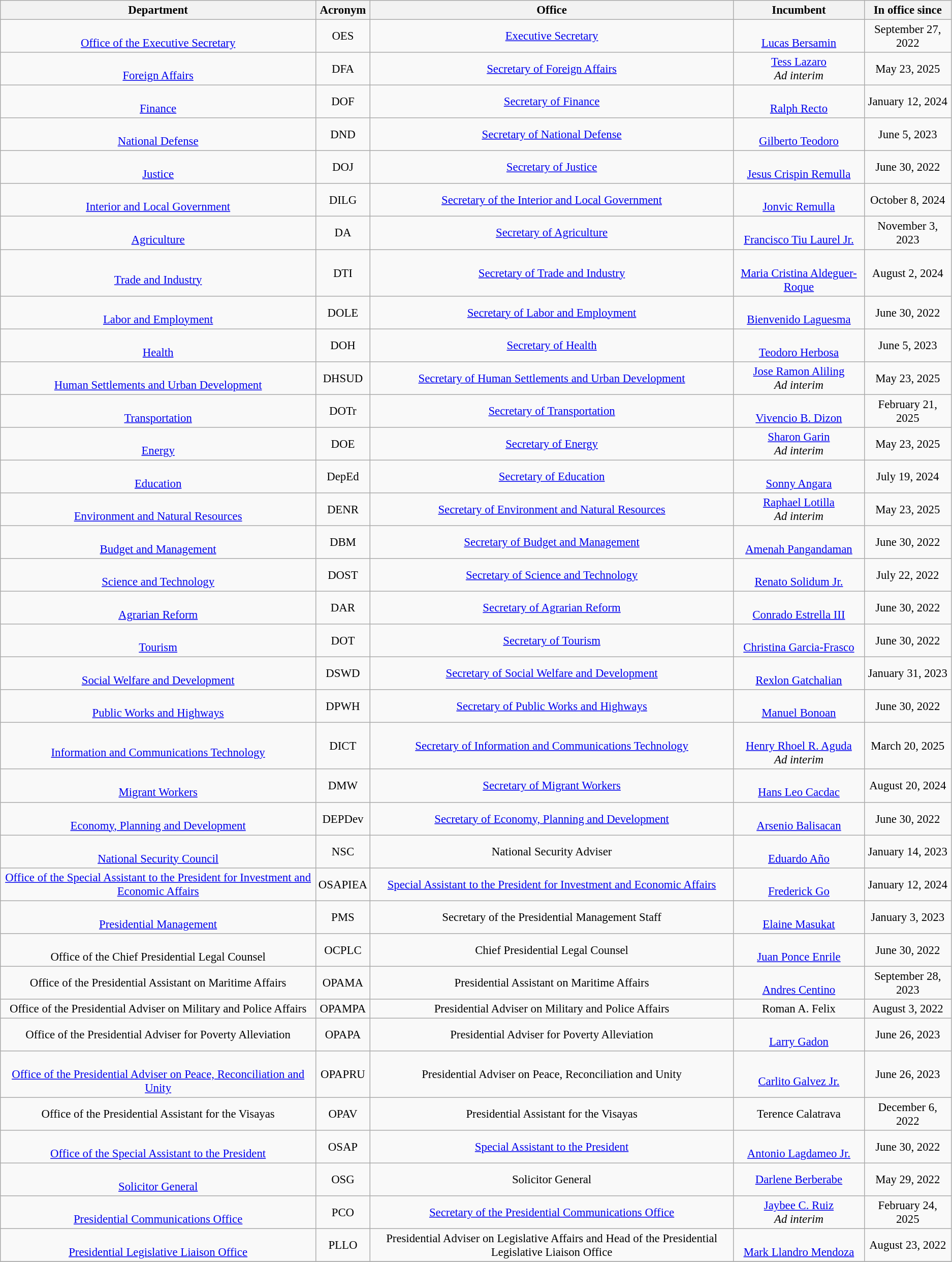<table class="wikitable" style="font-size:95%; text-align:center;">
<tr>
<th>Department<br></th>
<th>Acronym</th>
<th>Office</th>
<th>Incumbent</th>
<th>In office since</th>
</tr>
<tr>
<td><br><a href='#'>Office of the Executive Secretary</a><br></td>
<td>OES</td>
<td><a href='#'>Executive Secretary</a></td>
<td><br><a href='#'>Lucas Bersamin</a></td>
<td>September 27, 2022</td>
</tr>
<tr>
<td><br><a href='#'>Foreign Affairs</a><br></td>
<td>DFA</td>
<td><a href='#'>Secretary of Foreign Affairs</a></td>
<td><a href='#'>Tess Lazaro</a><br><em>Ad interim</em></td>
<td>May 23, 2025</td>
</tr>
<tr>
<td><br><a href='#'>Finance</a><br></td>
<td>DOF</td>
<td><a href='#'>Secretary of Finance</a></td>
<td><br><a href='#'>Ralph Recto</a></td>
<td>January 12, 2024</td>
</tr>
<tr>
<td><br><a href='#'>National Defense</a><br></td>
<td>DND</td>
<td><a href='#'>Secretary of National Defense</a></td>
<td><br><a href='#'>Gilberto Teodoro</a></td>
<td>June 5, 2023</td>
</tr>
<tr>
<td><br><a href='#'>Justice</a><br></td>
<td>DOJ</td>
<td><a href='#'>Secretary of Justice</a></td>
<td><br><a href='#'>Jesus Crispin Remulla</a></td>
<td>June 30, 2022</td>
</tr>
<tr>
<td><br><a href='#'>Interior and Local Government</a><br></td>
<td>DILG</td>
<td><a href='#'>Secretary of the Interior and Local Government</a></td>
<td><br><a href='#'>Jonvic Remulla</a></td>
<td class="nowrap">October 8, 2024</td>
</tr>
<tr>
<td><br><a href='#'>Agriculture</a><br></td>
<td>DA</td>
<td><a href='#'>Secretary of Agriculture</a></td>
<td><br><a href='#'>Francisco Tiu Laurel Jr.</a></td>
<td>November 3, 2023</td>
</tr>
<tr>
<td><br><a href='#'>Trade and Industry</a><br></td>
<td>DTI</td>
<td><a href='#'>Secretary of Trade and Industry</a></td>
<td><br><a href='#'>Maria Cristina Aldeguer-Roque</a></td>
<td>August 2, 2024</td>
</tr>
<tr>
<td><br><a href='#'>Labor and Employment</a><br></td>
<td>DOLE</td>
<td><a href='#'>Secretary of Labor and Employment</a></td>
<td><br><a href='#'>Bienvenido Laguesma</a></td>
<td>June 30, 2022</td>
</tr>
<tr>
<td><br><a href='#'>Health</a><br></td>
<td>DOH</td>
<td><a href='#'>Secretary of Health</a></td>
<td><br> <a href='#'>Teodoro Herbosa</a></td>
<td>June 5, 2023</td>
</tr>
<tr>
<td><br><a href='#'>Human Settlements and Urban Development</a><br></td>
<td>DHSUD</td>
<td><a href='#'>Secretary of Human Settlements and Urban Development</a></td>
<td><a href='#'>Jose Ramon Aliling</a><br><em>Ad interim</em></td>
<td>May 23, 2025</td>
</tr>
<tr>
<td><br><a href='#'>Transportation</a><br></td>
<td>DOTr</td>
<td><a href='#'>Secretary of Transportation</a></td>
<td><br><a href='#'>Vivencio B. Dizon</a></td>
<td>February 21, 2025</td>
</tr>
<tr>
<td><br><a href='#'>Energy</a><br></td>
<td>DOE</td>
<td><a href='#'>Secretary of Energy</a></td>
<td><a href='#'>Sharon Garin</a><br><em>Ad interim</em></td>
<td>May 23, 2025</td>
</tr>
<tr>
<td><br><a href='#'>Education</a><br></td>
<td>DepEd</td>
<td><a href='#'>Secretary of Education</a></td>
<td><br><a href='#'>Sonny Angara</a></td>
<td>July 19, 2024</td>
</tr>
<tr>
<td><br><a href='#'>Environment and Natural Resources</a><br></td>
<td>DENR</td>
<td><a href='#'>Secretary of Environment and Natural Resources</a></td>
<td><a href='#'>Raphael Lotilla</a><br><em>Ad interim</em></td>
<td>May 23, 2025</td>
</tr>
<tr>
<td><br><a href='#'>Budget and Management</a><br></td>
<td>DBM</td>
<td><a href='#'>Secretary of Budget and Management</a></td>
<td><br><a href='#'>Amenah Pangandaman</a></td>
<td>June 30, 2022</td>
</tr>
<tr>
<td><br><a href='#'>Science and Technology</a><br></td>
<td>DOST</td>
<td><a href='#'>Secretary of Science and Technology</a></td>
<td><br><a href='#'>Renato Solidum Jr.</a></td>
<td>July 22, 2022</td>
</tr>
<tr>
<td><br><a href='#'>Agrarian Reform</a><br></td>
<td>DAR</td>
<td><a href='#'>Secretary of Agrarian Reform</a></td>
<td><br><a href='#'>Conrado Estrella III</a></td>
<td>June 30, 2022</td>
</tr>
<tr>
<td><br><a href='#'>Tourism</a><br></td>
<td>DOT</td>
<td><a href='#'>Secretary of Tourism</a></td>
<td><br><a href='#'>Christina Garcia-Frasco</a></td>
<td>June 30, 2022</td>
</tr>
<tr>
<td><br><a href='#'>Social Welfare and Development</a><br></td>
<td>DSWD</td>
<td><a href='#'>Secretary of Social Welfare and Development</a></td>
<td><br><a href='#'>Rexlon Gatchalian</a></td>
<td>January 31, 2023</td>
</tr>
<tr>
<td><br><a href='#'>Public Works and Highways</a><br></td>
<td>DPWH</td>
<td><a href='#'>Secretary of Public Works and Highways</a></td>
<td><br><a href='#'>Manuel Bonoan</a></td>
<td>June 30, 2022</td>
</tr>
<tr>
<td><br><a href='#'>Information and Communications Technology</a><br></td>
<td>DICT</td>
<td><a href='#'>Secretary of Information and Communications Technology</a></td>
<td><br><a href='#'>Henry Rhoel R. Aguda</a><br> <em>Ad interim</em></td>
<td>March 20, 2025</td>
</tr>
<tr>
<td><br><a href='#'>Migrant Workers</a><br></td>
<td>DMW</td>
<td><a href='#'>Secretary of Migrant Workers</a></td>
<td><br><a href='#'>Hans Leo Cacdac</a></td>
<td>August 20, 2024</td>
</tr>
<tr>
<td><br><a href='#'>Economy, Planning and Development</a><br></td>
<td>DEPDev</td>
<td><a href='#'>Secretary of Economy, Planning and Development</a></td>
<td><br><a href='#'>Arsenio Balisacan</a></td>
<td>June 30, 2022</td>
</tr>
<tr>
<td><br><a href='#'>National Security Council</a><br></td>
<td>NSC</td>
<td>National Security Adviser</td>
<td><br><a href='#'>Eduardo Año</a><br></td>
<td>January 14, 2023</td>
</tr>
<tr>
<td><a href='#'>Office of the Special Assistant to the President for Investment and Economic Affairs</a><br></td>
<td>OSAPIEA</td>
<td><a href='#'>Special Assistant to the President for Investment and Economic Affairs</a></td>
<td><br><a href='#'>Frederick Go</a></td>
<td>January 12, 2024</td>
</tr>
<tr>
<td><br><a href='#'>Presidential Management</a><br></td>
<td>PMS</td>
<td>Secretary of the Presidential Management Staff</td>
<td><br><a href='#'>Elaine Masukat</a></td>
<td>January 3, 2023</td>
</tr>
<tr>
<td><br>Office of the Chief Presidential Legal Counsel<br></td>
<td>OCPLC</td>
<td>Chief Presidential Legal Counsel</td>
<td><br><a href='#'>Juan Ponce Enrile</a></td>
<td>June 30, 2022</td>
</tr>
<tr>
<td>Office of the Presidential Assistant on Maritime Affairs<br></td>
<td>OPAMA</td>
<td>Presidential Assistant on Maritime Affairs</td>
<td><br><a href='#'>Andres Centino</a></td>
<td>September 28, 2023</td>
</tr>
<tr>
<td>Office of the Presidential Adviser on Military and Police Affairs<br></td>
<td>OPAMPA</td>
<td>Presidential Adviser on Military and Police Affairs</td>
<td>Roman A. Felix</td>
<td>August 3, 2022</td>
</tr>
<tr>
<td>Office of the Presidential Adviser for Poverty Alleviation<br></td>
<td>OPAPA</td>
<td>Presidential Adviser for Poverty Alleviation</td>
<td><br><a href='#'>Larry Gadon</a></td>
<td>June 26, 2023</td>
</tr>
<tr>
<td><br><a href='#'>Office of the Presidential Adviser on Peace, Reconciliation and Unity</a><br></td>
<td>OPAPRU</td>
<td>Presidential Adviser on Peace, Reconciliation and Unity</td>
<td><br><a href='#'>Carlito Galvez Jr.</a></td>
<td>June 26, 2023</td>
</tr>
<tr>
<td>Office of the Presidential Assistant for the Visayas<br></td>
<td>OPAV</td>
<td>Presidential Assistant for the Visayas</td>
<td>Terence Calatrava</td>
<td>December 6, 2022</td>
</tr>
<tr>
<td><br><a href='#'>Office of the Special Assistant to the President</a><br></td>
<td>OSAP</td>
<td><a href='#'>Special Assistant to the President</a></td>
<td><br><a href='#'>Antonio Lagdameo Jr.</a></td>
<td>June 30, 2022</td>
</tr>
<tr>
<td><br><a href='#'>Solicitor General</a><br></td>
<td>OSG</td>
<td>Solicitor General</td>
<td><a href='#'>Darlene Berberabe</a></td>
<td>May 29, 2022</td>
</tr>
<tr>
<td><br><a href='#'>Presidential Communications Office</a><br></td>
<td>PCO</td>
<td><a href='#'>Secretary of the Presidential Communications Office</a></td>
<td> <a href='#'>Jaybee C. Ruiz</a> <br> <em>Ad interim</em></td>
<td>February 24, 2025</td>
</tr>
<tr>
<td><br><a href='#'>Presidential Legislative Liaison Office</a><br></td>
<td>PLLO</td>
<td>Presidential Adviser on Legislative Affairs and Head of the Presidential Legislative Liaison Office</td>
<td> <br><a href='#'>Mark Llandro Mendoza</a></td>
<td>August 23, 2022</td>
</tr>
<tr>
</tr>
</table>
